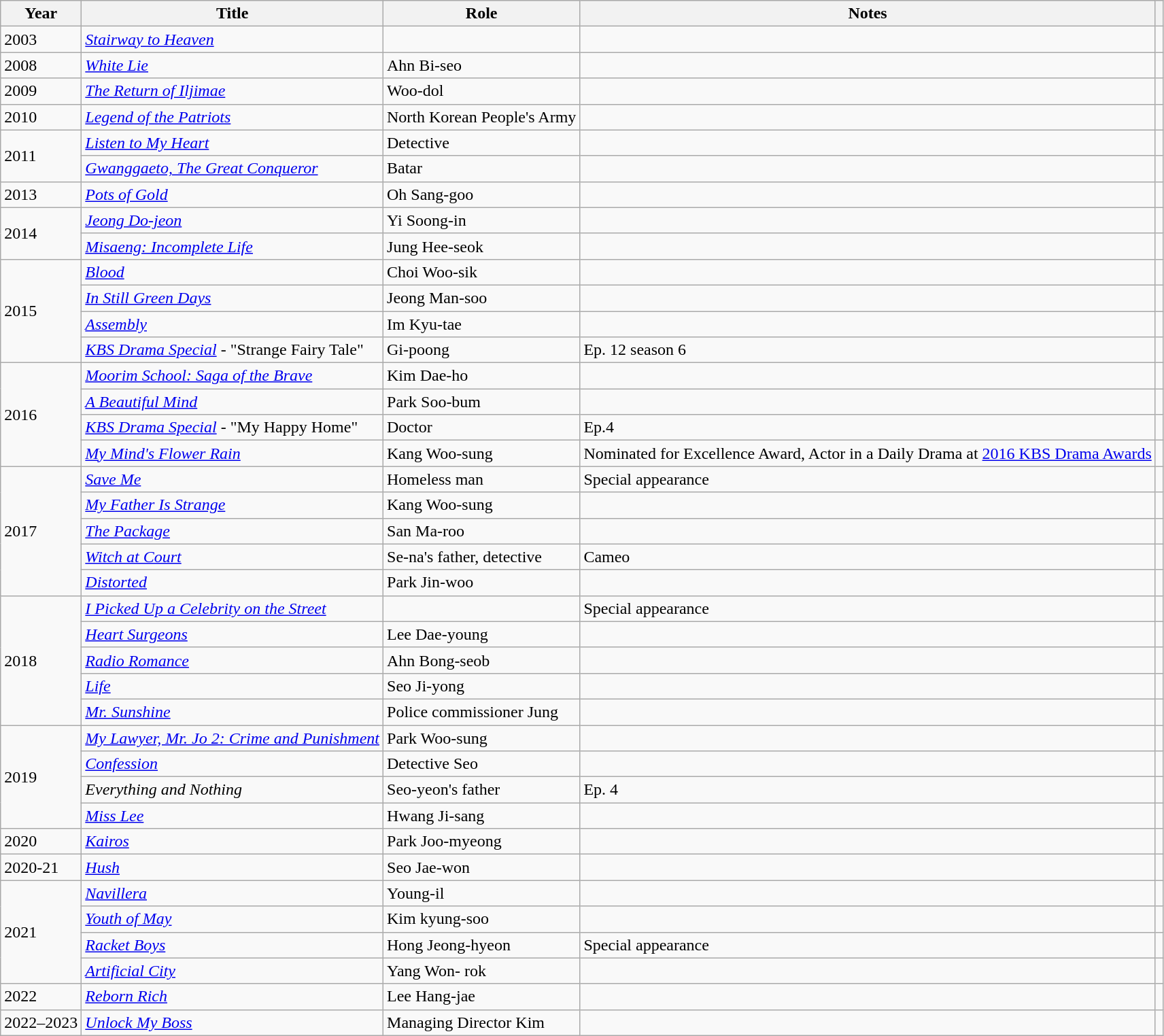<table class="wikitable sortable">
<tr>
<th>Year</th>
<th>Title</th>
<th>Role</th>
<th class="unsortable">Notes</th>
<th class="unsortable"></th>
</tr>
<tr>
<td>2003</td>
<td><em><a href='#'>Stairway to Heaven</a></em></td>
<td></td>
<td></td>
<td></td>
</tr>
<tr>
<td>2008</td>
<td><em><a href='#'>White Lie</a></em></td>
<td>Ahn Bi-seo</td>
<td></td>
<td></td>
</tr>
<tr>
<td>2009</td>
<td><em><a href='#'>The Return of Iljimae</a></em></td>
<td>Woo-dol</td>
<td></td>
<td></td>
</tr>
<tr>
<td>2010</td>
<td><em><a href='#'>Legend of the Patriots</a></em></td>
<td>North Korean People's Army</td>
<td></td>
<td></td>
</tr>
<tr>
<td rowspan="2">2011</td>
<td><em><a href='#'>Listen to My Heart</a></em></td>
<td>Detective</td>
<td></td>
<td></td>
</tr>
<tr>
<td><em><a href='#'>Gwanggaeto, The Great Conqueror</a></em></td>
<td>Batar</td>
<td></td>
<td></td>
</tr>
<tr>
<td>2013</td>
<td><em><a href='#'>Pots of Gold</a></em></td>
<td>Oh Sang-goo</td>
<td></td>
<td></td>
</tr>
<tr>
<td rowspan="2">2014</td>
<td><em><a href='#'>Jeong Do-jeon</a></em></td>
<td>Yi Soong-in</td>
<td></td>
<td></td>
</tr>
<tr>
<td><em><a href='#'>Misaeng: Incomplete Life</a></em></td>
<td>Jung Hee-seok</td>
<td></td>
<td></td>
</tr>
<tr>
<td rowspan="4">2015</td>
<td><em><a href='#'>Blood</a></em></td>
<td>Choi Woo-sik</td>
<td></td>
<td></td>
</tr>
<tr>
<td><em><a href='#'>In Still Green Days</a></em></td>
<td>Jeong Man-soo</td>
<td></td>
<td></td>
</tr>
<tr>
<td><em><a href='#'>Assembly</a></em></td>
<td>Im Kyu-tae</td>
<td></td>
<td></td>
</tr>
<tr>
<td><em><a href='#'>KBS Drama Special</a></em>  - "Strange Fairy Tale"</td>
<td>Gi-poong</td>
<td>Ep. 12 season 6</td>
<td></td>
</tr>
<tr>
<td rowspan="4">2016</td>
<td><em><a href='#'>Moorim School: Saga of the Brave</a></em></td>
<td>Kim Dae-ho</td>
<td></td>
<td></td>
</tr>
<tr>
<td><em><a href='#'>A Beautiful Mind</a></em></td>
<td>Park Soo-bum</td>
<td></td>
<td></td>
</tr>
<tr>
<td><em><a href='#'>KBS Drama Special</a></em> - "My Happy Home"</td>
<td>Doctor</td>
<td>Ep.4</td>
<td></td>
</tr>
<tr>
<td><em><a href='#'>My Mind's Flower Rain</a></em></td>
<td>Kang Woo-sung</td>
<td>Nominated for Excellence Award, Actor in a Daily Drama at <a href='#'>2016 KBS Drama Awards</a></td>
<td></td>
</tr>
<tr>
<td rowspan="5">2017</td>
<td><em><a href='#'>Save Me</a></em></td>
<td>Homeless man</td>
<td>Special appearance</td>
<td></td>
</tr>
<tr>
<td><em><a href='#'>My Father Is Strange</a></em></td>
<td>Kang Woo-sung</td>
<td></td>
<td></td>
</tr>
<tr>
<td><em><a href='#'>The Package</a></em></td>
<td>San Ma-roo</td>
<td></td>
<td></td>
</tr>
<tr>
<td><em><a href='#'>Witch at Court</a></em></td>
<td>Se-na's father, detective</td>
<td>Cameo</td>
<td></td>
</tr>
<tr>
<td><em><a href='#'>Distorted</a></em></td>
<td>Park Jin-woo</td>
<td></td>
<td></td>
</tr>
<tr>
<td rowspan="5">2018</td>
<td><em><a href='#'>I Picked Up a Celebrity on the Street</a></em></td>
<td></td>
<td>Special appearance</td>
<td></td>
</tr>
<tr>
<td><em><a href='#'>Heart Surgeons</a></em></td>
<td>Lee Dae-young</td>
<td></td>
<td></td>
</tr>
<tr>
<td><em><a href='#'>Radio Romance</a></em></td>
<td>Ahn Bong-seob</td>
<td></td>
<td></td>
</tr>
<tr>
<td><em><a href='#'>Life</a></em></td>
<td>Seo Ji-yong</td>
<td></td>
<td></td>
</tr>
<tr>
<td><em><a href='#'>Mr. Sunshine</a></em></td>
<td>Police commissioner Jung</td>
<td></td>
<td></td>
</tr>
<tr>
<td rowspan="4">2019</td>
<td><em><a href='#'>My Lawyer, Mr. Jo 2: Crime and Punishment</a></em></td>
<td>Park Woo-sung</td>
<td></td>
<td></td>
</tr>
<tr>
<td><em><a href='#'>Confession</a></em></td>
<td>Detective Seo</td>
<td></td>
<td></td>
</tr>
<tr>
<td><em>Everything and Nothing</em></td>
<td>Seo-yeon's father</td>
<td>Ep. 4</td>
<td></td>
</tr>
<tr>
<td><em><a href='#'>Miss Lee</a></em></td>
<td>Hwang Ji-sang</td>
<td></td>
<td></td>
</tr>
<tr>
<td>2020</td>
<td><em><a href='#'>Kairos</a></em></td>
<td>Park Joo-myeong</td>
<td></td>
<td></td>
</tr>
<tr>
<td>2020-21</td>
<td><em><a href='#'>Hush</a></em></td>
<td>Seo Jae-won</td>
<td></td>
<td></td>
</tr>
<tr>
<td rowspan="4">2021</td>
<td><em><a href='#'>Navillera</a></em></td>
<td>Young-il</td>
<td></td>
<td></td>
</tr>
<tr>
<td><em><a href='#'>Youth of May</a></em></td>
<td>Kim kyung-soo</td>
<td></td>
<td></td>
</tr>
<tr>
<td><em><a href='#'>Racket Boys</a></em></td>
<td>Hong Jeong-hyeon</td>
<td>Special appearance</td>
<td></td>
</tr>
<tr>
<td><em><a href='#'>Artificial City</a></em></td>
<td>Yang Won- rok</td>
<td></td>
<td></td>
</tr>
<tr>
<td>2022</td>
<td><em><a href='#'>Reborn Rich</a></em></td>
<td>Lee Hang-jae</td>
<td></td>
<td></td>
</tr>
<tr>
<td>2022–2023</td>
<td><em><a href='#'>Unlock My Boss</a></em></td>
<td>Managing Director Kim</td>
<td></td>
<td></td>
</tr>
</table>
